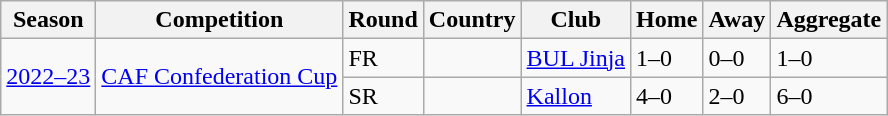<table class=wikitable>
<tr>
<th>Season</th>
<th>Competition</th>
<th>Round</th>
<th>Country</th>
<th>Club</th>
<th>Home</th>
<th>Away</th>
<th>Aggregate</th>
</tr>
<tr>
<td rowspan=2><a href='#'>2022–23</a></td>
<td rowspan=2><a href='#'>CAF Confederation Cup</a></td>
<td>FR</td>
<td></td>
<td><a href='#'>BUL Jinja</a></td>
<td>1–0</td>
<td>0–0</td>
<td>1–0</td>
</tr>
<tr>
<td>SR</td>
<td></td>
<td><a href='#'>Kallon</a></td>
<td>4–0</td>
<td>2–0</td>
<td>6–0</td>
</tr>
</table>
